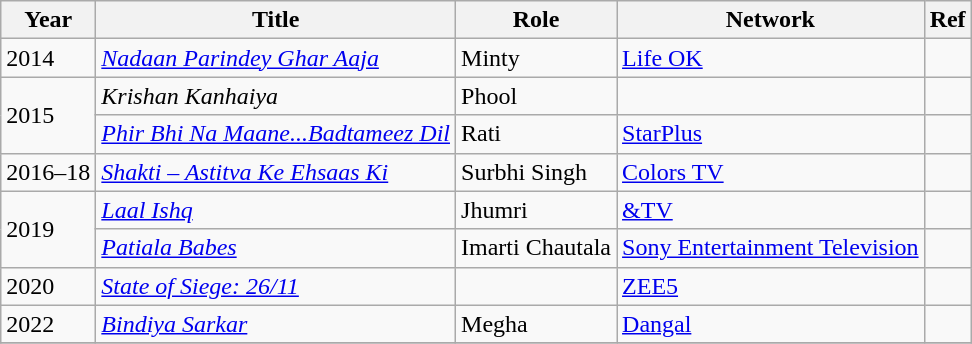<table class="wikitable">
<tr>
<th>Year</th>
<th>Title</th>
<th>Role</th>
<th>Network</th>
<th>Ref</th>
</tr>
<tr>
<td>2014</td>
<td><em><a href='#'>Nadaan Parindey Ghar Aaja</a></em></td>
<td>Minty</td>
<td><a href='#'>Life OK</a></td>
<td></td>
</tr>
<tr>
<td rowspan="2">2015</td>
<td><em>Krishan Kanhaiya</em></td>
<td>Phool</td>
<td></td>
<td></td>
</tr>
<tr>
<td><a href='#'><em>Phir Bhi Na Maane...Badtameez Dil</em></a></td>
<td>Rati</td>
<td><a href='#'>StarPlus</a></td>
<td></td>
</tr>
<tr>
<td>2016–18</td>
<td><a href='#'><em>Shakti – Astitva Ke Ehsaas Ki</em></a></td>
<td>Surbhi Singh</td>
<td><a href='#'>Colors TV</a></td>
<td></td>
</tr>
<tr>
<td rowspan="2">2019</td>
<td><a href='#'><em>Laal Ishq</em></a></td>
<td>Jhumri</td>
<td><a href='#'>&TV</a></td>
<td></td>
</tr>
<tr>
<td><em><a href='#'>Patiala Babes</a></em></td>
<td>Imarti Chautala</td>
<td><a href='#'>Sony Entertainment Television</a></td>
<td></td>
</tr>
<tr>
<td>2020</td>
<td><a href='#'><em>State of Siege: 26/11</em></a></td>
<td></td>
<td><a href='#'>ZEE5</a></td>
<td></td>
</tr>
<tr>
<td>2022</td>
<td><em><a href='#'>Bindiya Sarkar</a></em></td>
<td>Megha</td>
<td><a href='#'>Dangal</a></td>
<td></td>
</tr>
<tr>
</tr>
</table>
